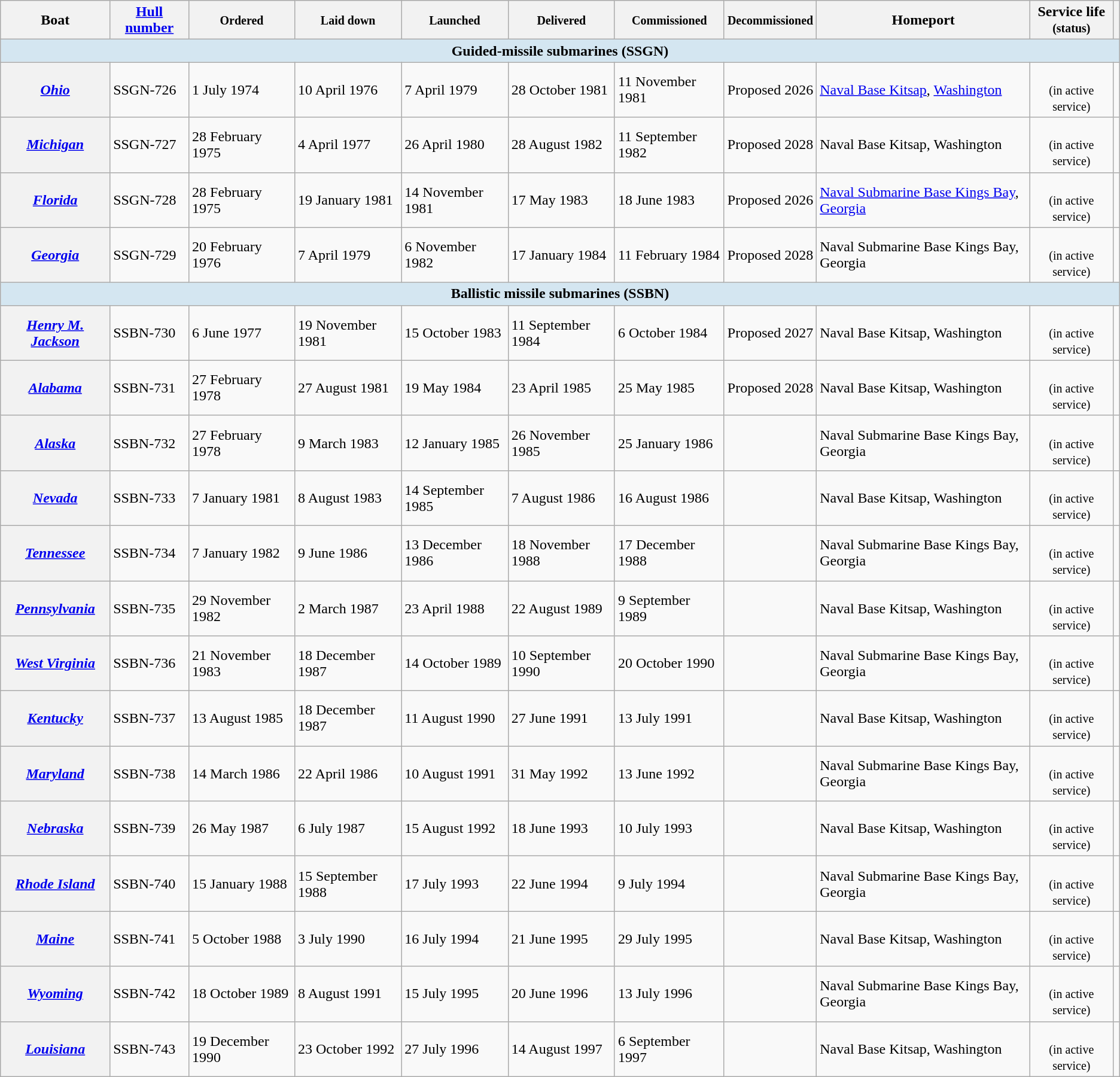<table class="wikitable unsortable">
<tr>
<th>Boat</th>
<th><a href='#'>Hull number</a></th>
<th><small>Ordered</small></th>
<th><small>Laid down</small></th>
<th><small>Launched</small></th>
<th><small>Delivered</small></th>
<th><small>Commissioned</small></th>
<th><small>Decommissioned</small></th>
<th>Homeport</th>
<th style="text-align:center;">Service life<br><small>(status)</small></th>
<th></th>
</tr>
<tr>
<th colspan="11" style="background: #D4E6F1"><strong>Guided-missile submarines (SSGN)</strong></th>
</tr>
<tr>
<th scope="row"><em><a href='#'>Ohio</a></em></th>
<td>SSGN-726</td>
<td>1 July 1974</td>
<td>10 April 1976</td>
<td>7 April 1979</td>
<td>28 October 1981</td>
<td>11 November 1981</td>
<td>Proposed 2026</td>
<td><a href='#'>Naval Base Kitsap</a>, <a href='#'>Washington</a></td>
<td style="text-align:center;"><br><small>(in active service)</small></td>
<td style="text-align:center;"></td>
</tr>
<tr>
<th scope="row"><em><a href='#'>Michigan</a></em></th>
<td>SSGN-727</td>
<td>28 February 1975</td>
<td>4 April 1977</td>
<td>26 April 1980</td>
<td>28 August 1982</td>
<td>11 September 1982</td>
<td>Proposed 2028</td>
<td>Naval Base Kitsap, Washington</td>
<td style="text-align:center;"><br><small>(in active service)</small></td>
<td style="text-align:center;"></td>
</tr>
<tr>
<th scope="row"><em><a href='#'>Florida</a></em></th>
<td>SSGN-728</td>
<td>28 February 1975</td>
<td>19 January 1981</td>
<td>14 November 1981</td>
<td>17 May 1983</td>
<td>18 June 1983</td>
<td>Proposed 2026</td>
<td><a href='#'>Naval Submarine Base Kings Bay</a>, <a href='#'>Georgia</a></td>
<td style="text-align:center;"><br><small>(in active service)</small></td>
<td style="text-align:center;"></td>
</tr>
<tr>
<th scope="row"><em><a href='#'>Georgia</a></em></th>
<td>SSGN-729</td>
<td>20 February 1976</td>
<td>7 April 1979</td>
<td>6 November 1982</td>
<td>17 January 1984</td>
<td>11 February 1984</td>
<td>Proposed 2028</td>
<td>Naval Submarine Base Kings Bay, Georgia</td>
<td style="text-align:center;"><br><small>(in active service)</small></td>
<td style="text-align:center;"></td>
</tr>
<tr>
<th colspan="11" style="background: #D4E6F1"><strong>Ballistic missile submarines (SSBN)</strong></th>
</tr>
<tr>
<th scope="row"><em><a href='#'>Henry M. Jackson</a></em><br></th>
<td>SSBN-730</td>
<td>6 June 1977</td>
<td>19 November 1981</td>
<td>15 October 1983</td>
<td>11 September 1984</td>
<td>6 October 1984</td>
<td>Proposed 2027</td>
<td>Naval Base Kitsap, Washington</td>
<td style="text-align:center;"><br><small>(in active service)</small></td>
<td style="text-align:center;"></td>
</tr>
<tr>
<th scope="row"><em><a href='#'>Alabama</a></em></th>
<td>SSBN-731</td>
<td>27 February 1978</td>
<td>27 August 1981</td>
<td>19 May 1984</td>
<td>23 April 1985</td>
<td>25 May 1985</td>
<td>Proposed 2028</td>
<td>Naval Base Kitsap, Washington</td>
<td style="text-align:center;"><br><small>(in active service)</small></td>
<td style="text-align:center;"></td>
</tr>
<tr>
<th scope="row"><em><a href='#'>Alaska</a></em></th>
<td>SSBN-732</td>
<td>27 February 1978</td>
<td>9 March 1983</td>
<td>12 January 1985</td>
<td>26 November 1985</td>
<td>25 January 1986</td>
<td></td>
<td>Naval Submarine Base Kings Bay, Georgia</td>
<td style="text-align:center;"><br><small>(in active service)</small></td>
<td style="text-align:center;"></td>
</tr>
<tr>
<th scope="row"><em><a href='#'>Nevada</a></em></th>
<td>SSBN-733</td>
<td>7 January 1981</td>
<td>8 August 1983</td>
<td>14 September 1985</td>
<td>7 August 1986</td>
<td>16 August 1986</td>
<td></td>
<td>Naval Base Kitsap, Washington</td>
<td style="text-align:center;"><br><small>(in active service)</small></td>
<td style="text-align:center;"></td>
</tr>
<tr>
<th scope="row"><em><a href='#'>Tennessee</a></em></th>
<td>SSBN-734</td>
<td>7 January 1982</td>
<td>9 June 1986</td>
<td>13 December 1986</td>
<td>18 November 1988</td>
<td>17 December 1988</td>
<td></td>
<td>Naval Submarine Base Kings Bay, Georgia</td>
<td style="text-align:center;"><br><small>(in active service)</small></td>
<td style="text-align:center;"></td>
</tr>
<tr>
<th scope="row"><em><a href='#'>Pennsylvania</a></em></th>
<td>SSBN-735</td>
<td>29 November 1982</td>
<td>2 March 1987</td>
<td>23 April 1988</td>
<td>22 August 1989</td>
<td>9 September 1989</td>
<td></td>
<td>Naval Base Kitsap, Washington</td>
<td style="text-align:center;"><br><small>(in active service)</small></td>
<td style="text-align:center;"></td>
</tr>
<tr>
<th scope="row"><em><a href='#'>West Virginia</a></em></th>
<td>SSBN-736</td>
<td>21 November 1983</td>
<td>18 December 1987</td>
<td>14 October 1989</td>
<td>10 September 1990</td>
<td>20 October 1990</td>
<td></td>
<td>Naval Submarine Base Kings Bay, Georgia</td>
<td style="text-align:center;"><br><small>(in active service)</small></td>
<td style="text-align:center;"></td>
</tr>
<tr>
<th scope="row"><em><a href='#'>Kentucky</a></em></th>
<td>SSBN-737</td>
<td>13 August 1985</td>
<td>18 December 1987</td>
<td>11 August 1990</td>
<td>27 June 1991</td>
<td>13 July 1991</td>
<td></td>
<td>Naval Base Kitsap, Washington</td>
<td style="text-align:center;"><br><small>(in active service)</small></td>
<td style="text-align:center;"></td>
</tr>
<tr>
<th scope="row"><em><a href='#'>Maryland</a></em></th>
<td>SSBN-738</td>
<td>14 March 1986</td>
<td>22 April 1986</td>
<td>10 August 1991</td>
<td>31 May 1992</td>
<td>13 June 1992</td>
<td></td>
<td>Naval Submarine Base Kings Bay, Georgia</td>
<td style="text-align:center;"><br><small>(in active service)</small></td>
<td style="text-align:center;"></td>
</tr>
<tr>
<th scope="row"><em><a href='#'>Nebraska</a></em></th>
<td>SSBN-739</td>
<td>26 May 1987</td>
<td>6 July 1987</td>
<td>15 August 1992</td>
<td>18 June 1993</td>
<td>10 July 1993</td>
<td></td>
<td>Naval Base Kitsap, Washington</td>
<td style="text-align:center;"><br><small>(in active service)</small></td>
<td style="text-align:center;"></td>
</tr>
<tr>
<th scope="row"><em><a href='#'>Rhode Island</a></em></th>
<td>SSBN-740</td>
<td>15 January 1988</td>
<td>15 September 1988</td>
<td>17 July 1993</td>
<td>22 June 1994</td>
<td>9 July 1994</td>
<td></td>
<td>Naval Submarine Base Kings Bay, Georgia</td>
<td style="text-align:center;"><br><small>(in active service)</small></td>
<td style="text-align:center;"></td>
</tr>
<tr>
<th scope="row"><em><a href='#'>Maine</a></em></th>
<td>SSBN-741</td>
<td>5 October 1988</td>
<td>3 July 1990</td>
<td>16 July 1994</td>
<td>21 June 1995</td>
<td>29 July 1995</td>
<td></td>
<td>Naval Base Kitsap, Washington</td>
<td style="text-align:center;"><br><small>(in active service)</small></td>
<td style="text-align:center;"></td>
</tr>
<tr>
<th scope="row"><em><a href='#'>Wyoming</a></em></th>
<td>SSBN-742</td>
<td>18 October 1989</td>
<td>8 August 1991</td>
<td>15 July 1995</td>
<td>20 June 1996</td>
<td>13 July 1996</td>
<td></td>
<td>Naval Submarine Base Kings Bay, Georgia</td>
<td style="text-align:center;"><br><small>(in active service)</small></td>
<td style="text-align:center;"></td>
</tr>
<tr>
<th scope="row"><em><a href='#'>Louisiana</a></em></th>
<td>SSBN-743</td>
<td>19 December 1990</td>
<td>23 October 1992</td>
<td>27 July 1996</td>
<td>14 August 1997</td>
<td>6 September 1997</td>
<td></td>
<td>Naval Base Kitsap, Washington</td>
<td style="text-align:center;"><br><small>(in active service)</small></td>
<td style="text-align:center;"></td>
</tr>
</table>
